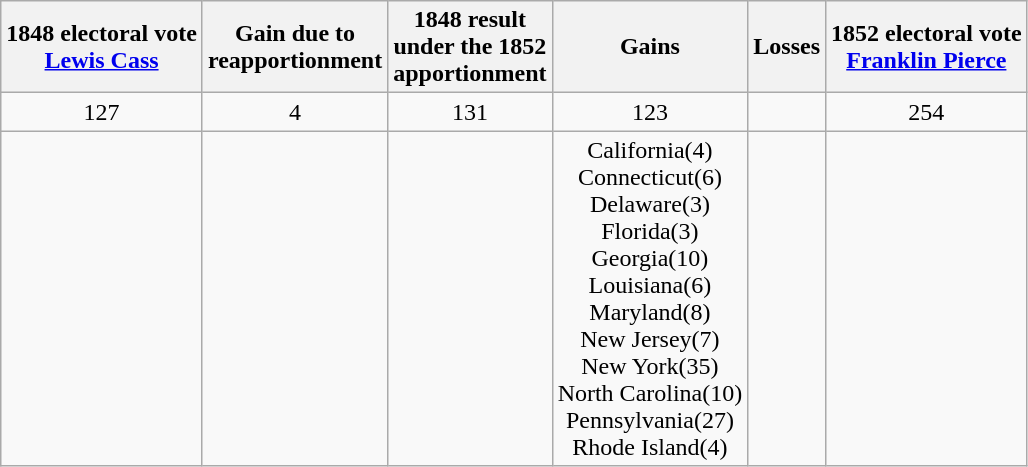<table class="wikitable" style="text-align:center">
<tr>
<th>1848 electoral vote<br><a href='#'>Lewis Cass</a></th>
<th>Gain due to<br>reapportionment</th>
<th>1848 result<br>under the 1852<br>apportionment</th>
<th>Gains</th>
<th>Losses</th>
<th>1852 electoral vote<br><a href='#'>Franklin Pierce</a></th>
</tr>
<tr>
<td>127</td>
<td> 4</td>
<td>131</td>
<td> 123</td>
<td></td>
<td>254</td>
</tr>
<tr>
<td></td>
<td></td>
<td></td>
<td>California(4)<br>Connecticut(6)<br>Delaware(3)<br>Florida(3)<br>Georgia(10)<br>Louisiana(6)<br>Maryland(8)<br>New Jersey(7)<br>New York(35)<br>North Carolina(10)<br>Pennsylvania(27)<br>Rhode Island(4)</td>
<td></td>
<td></td>
</tr>
</table>
